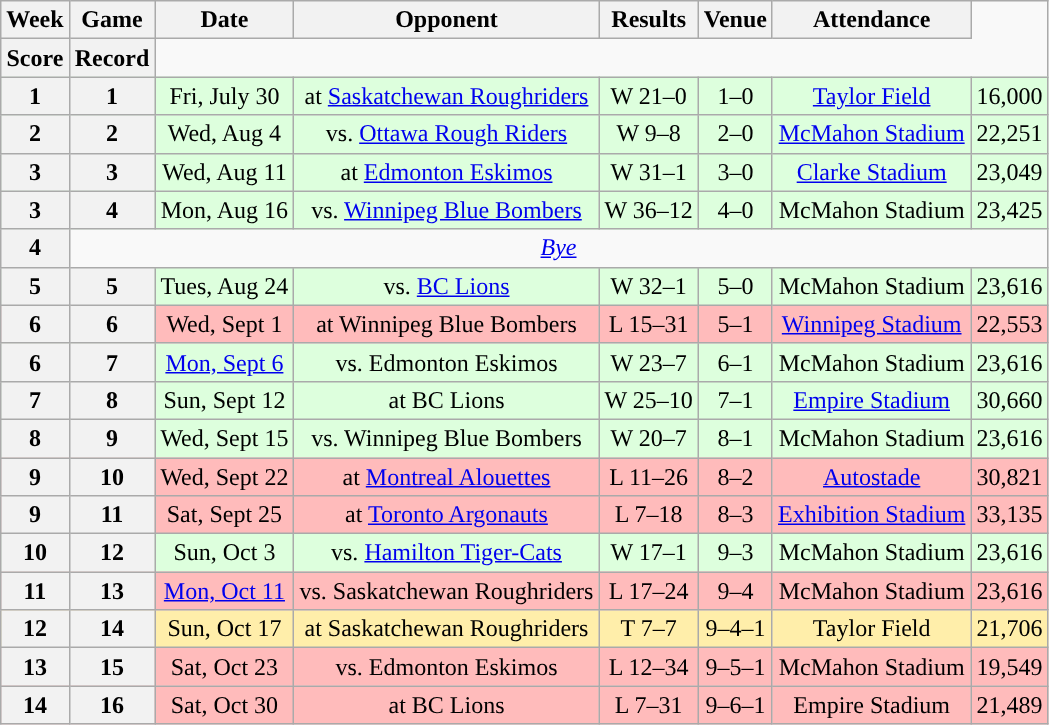<table class="wikitable" style="text-align:center">
<tr>
<th>Week</th>
<th>Game</th>
<th>Date</th>
<th>Opponent</th>
<th>Results</th>
<th>Venue</th>
<th>Attendance</th>
</tr>
<tr>
<th>Score</th>
<th>Record</th>
</tr>
<tr style="background:#ddffdd">
<th>1</th>
<th>1</th>
<td>Fri, July 30</td>
<td>at <a href='#'>Saskatchewan Roughriders</a></td>
<td>W 21–0</td>
<td>1–0</td>
<td><a href='#'>Taylor Field</a></td>
<td>16,000</td>
</tr>
<tr style="background:#ddffdd">
<th>2</th>
<th>2</th>
<td>Wed, Aug 4</td>
<td>vs. <a href='#'>Ottawa Rough Riders</a></td>
<td>W 9–8</td>
<td>2–0</td>
<td><a href='#'>McMahon Stadium</a></td>
<td>22,251</td>
</tr>
<tr style="background:#ddffdd">
<th>3</th>
<th>3</th>
<td>Wed, Aug 11</td>
<td>at <a href='#'>Edmonton Eskimos</a></td>
<td>W 31–1</td>
<td>3–0</td>
<td><a href='#'>Clarke Stadium</a></td>
<td>23,049</td>
</tr>
<tr style="background:#ddffdd">
<th>3</th>
<th>4</th>
<td>Mon, Aug 16</td>
<td>vs. <a href='#'>Winnipeg Blue Bombers</a></td>
<td>W 36–12</td>
<td>4–0</td>
<td>McMahon Stadium</td>
<td>23,425</td>
</tr>
<tr>
<th>4</th>
<td colspan=7><em><a href='#'>Bye</a></em></td>
</tr>
<tr style="background:#ddffdd">
<th>5</th>
<th>5</th>
<td>Tues, Aug 24</td>
<td>vs. <a href='#'>BC Lions</a></td>
<td>W 32–1</td>
<td>5–0</td>
<td>McMahon Stadium</td>
<td>23,616</td>
</tr>
<tr style="background:#ffbbbb">
<th>6</th>
<th>6</th>
<td>Wed, Sept 1</td>
<td>at Winnipeg Blue Bombers</td>
<td>L 15–31</td>
<td>5–1</td>
<td><a href='#'>Winnipeg Stadium</a></td>
<td>22,553</td>
</tr>
<tr style="background:#ddffdd">
<th>6</th>
<th>7</th>
<td><a href='#'>Mon, Sept 6</a></td>
<td>vs. Edmonton Eskimos</td>
<td>W 23–7</td>
<td>6–1</td>
<td>McMahon Stadium</td>
<td>23,616</td>
</tr>
<tr style="background:#ddffdd">
<th>7</th>
<th>8</th>
<td>Sun, Sept 12</td>
<td>at BC Lions</td>
<td>W 25–10</td>
<td>7–1</td>
<td><a href='#'>Empire Stadium</a></td>
<td>30,660</td>
</tr>
<tr style="background:#ddffdd">
<th>8</th>
<th>9</th>
<td>Wed, Sept 15</td>
<td>vs. Winnipeg Blue Bombers</td>
<td>W 20–7</td>
<td>8–1</td>
<td>McMahon Stadium</td>
<td>23,616</td>
</tr>
<tr style="background:#ffbbbb">
<th>9</th>
<th>10</th>
<td>Wed, Sept 22</td>
<td>at <a href='#'>Montreal Alouettes</a></td>
<td>L 11–26</td>
<td>8–2</td>
<td><a href='#'>Autostade</a></td>
<td>30,821</td>
</tr>
<tr style="background:#ffbbbb">
<th>9</th>
<th>11</th>
<td>Sat, Sept 25</td>
<td>at <a href='#'>Toronto Argonauts</a></td>
<td>L 7–18</td>
<td>8–3</td>
<td><a href='#'>Exhibition Stadium</a></td>
<td>33,135</td>
</tr>
<tr style="background:#ddffdd">
<th>10</th>
<th>12</th>
<td>Sun, Oct 3</td>
<td>vs. <a href='#'>Hamilton Tiger-Cats</a></td>
<td>W 17–1</td>
<td>9–3</td>
<td>McMahon Stadium</td>
<td>23,616</td>
</tr>
<tr style="background:#ffbbbb">
<th>11</th>
<th>13</th>
<td><a href='#'>Mon, Oct 11</a></td>
<td>vs. Saskatchewan Roughriders</td>
<td>L 17–24</td>
<td>9–4</td>
<td>McMahon Stadium</td>
<td>23,616</td>
</tr>
<tr style="background:#ffeeaa">
<th>12</th>
<th>14</th>
<td>Sun, Oct 17</td>
<td>at Saskatchewan Roughriders</td>
<td>T 7–7</td>
<td>9–4–1</td>
<td>Taylor Field</td>
<td>21,706</td>
</tr>
<tr style="background:#ffbbbb">
<th>13</th>
<th>15</th>
<td>Sat, Oct 23</td>
<td>vs. Edmonton Eskimos</td>
<td>L 12–34</td>
<td>9–5–1</td>
<td>McMahon Stadium</td>
<td>19,549</td>
</tr>
<tr style="background:#ffbbbb">
<th>14</th>
<th>16</th>
<td>Sat, Oct 30</td>
<td>at BC Lions</td>
<td>L 7–31</td>
<td>9–6–1</td>
<td>Empire Stadium</td>
<td>21,489</td>
</tr>
</table>
